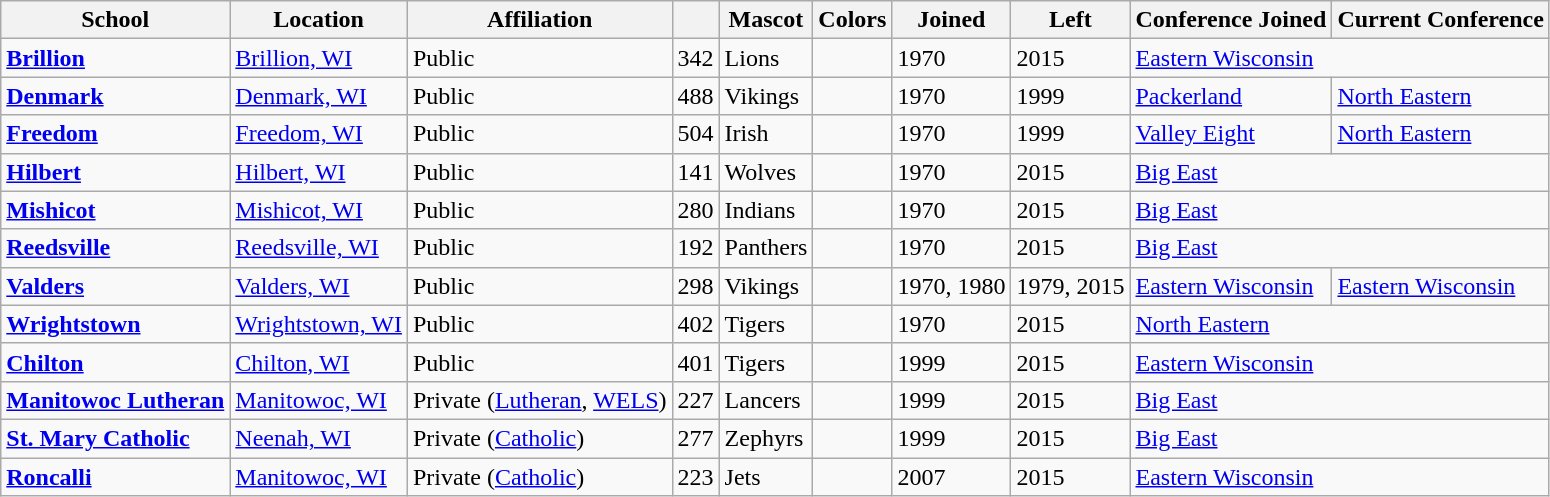<table class="wikitable sortable">
<tr>
<th>School</th>
<th>Location</th>
<th>Affiliation</th>
<th></th>
<th>Mascot</th>
<th>Colors</th>
<th>Joined</th>
<th>Left</th>
<th>Conference Joined</th>
<th>Current Conference</th>
</tr>
<tr>
<td><a href='#'><strong>Brillion</strong></a></td>
<td><a href='#'>Brillion, WI</a></td>
<td>Public</td>
<td>342</td>
<td>Lions</td>
<td> </td>
<td>1970</td>
<td>2015</td>
<td colspan="2"><a href='#'>Eastern Wisconsin</a></td>
</tr>
<tr>
<td><a href='#'><strong>Denmark</strong></a></td>
<td><a href='#'>Denmark, WI</a></td>
<td>Public</td>
<td>488</td>
<td>Vikings</td>
<td> </td>
<td>1970</td>
<td>1999</td>
<td><a href='#'>Packerland</a></td>
<td><a href='#'>North Eastern</a></td>
</tr>
<tr>
<td><a href='#'><strong>Freedom</strong></a></td>
<td><a href='#'>Freedom, WI</a></td>
<td>Public</td>
<td>504</td>
<td>Irish</td>
<td> </td>
<td>1970</td>
<td>1999</td>
<td><a href='#'>Valley Eight</a></td>
<td><a href='#'>North Eastern</a></td>
</tr>
<tr>
<td><a href='#'><strong>Hilbert</strong></a></td>
<td><a href='#'>Hilbert, WI</a></td>
<td>Public</td>
<td>141</td>
<td>Wolves</td>
<td> </td>
<td>1970</td>
<td>2015</td>
<td colspan="2"><a href='#'>Big East</a></td>
</tr>
<tr>
<td><a href='#'><strong>Mishicot</strong></a></td>
<td><a href='#'>Mishicot, WI</a></td>
<td>Public</td>
<td>280</td>
<td>Indians</td>
<td> </td>
<td>1970</td>
<td>2015</td>
<td colspan="2"><a href='#'>Big East</a></td>
</tr>
<tr>
<td><a href='#'><strong>Reedsville</strong></a></td>
<td><a href='#'>Reedsville, WI</a></td>
<td>Public</td>
<td>192</td>
<td>Panthers</td>
<td> </td>
<td>1970</td>
<td>2015</td>
<td colspan="2"><a href='#'>Big East</a></td>
</tr>
<tr>
<td><a href='#'><strong>Valders</strong></a></td>
<td><a href='#'>Valders, WI</a></td>
<td>Public</td>
<td>298</td>
<td>Vikings</td>
<td> </td>
<td>1970, 1980</td>
<td>1979, 2015</td>
<td><a href='#'>Eastern Wisconsin</a></td>
<td><a href='#'>Eastern Wisconsin</a></td>
</tr>
<tr>
<td><a href='#'><strong>Wrightstown</strong></a></td>
<td><a href='#'>Wrightstown, WI</a></td>
<td>Public</td>
<td>402</td>
<td>Tigers</td>
<td> </td>
<td>1970</td>
<td>2015</td>
<td colspan="2"><a href='#'>North Eastern</a></td>
</tr>
<tr>
<td><a href='#'><strong>Chilton</strong></a></td>
<td><a href='#'>Chilton, WI</a></td>
<td>Public</td>
<td>401</td>
<td>Tigers</td>
<td> </td>
<td>1999</td>
<td>2015</td>
<td colspan="2"><a href='#'>Eastern Wisconsin</a></td>
</tr>
<tr>
<td><a href='#'><strong>Manitowoc Lutheran</strong></a></td>
<td><a href='#'>Manitowoc, WI</a></td>
<td>Private (<a href='#'>Lutheran</a>, <a href='#'>WELS</a>)</td>
<td>227</td>
<td>Lancers</td>
<td> </td>
<td>1999</td>
<td>2015</td>
<td colspan="2"><a href='#'>Big East</a></td>
</tr>
<tr>
<td><a href='#'><strong>St. Mary Catholic</strong></a></td>
<td><a href='#'>Neenah, WI</a></td>
<td>Private (<a href='#'>Catholic</a>)</td>
<td>277</td>
<td>Zephyrs</td>
<td> </td>
<td>1999</td>
<td>2015</td>
<td colspan="2"><a href='#'>Big East</a></td>
</tr>
<tr>
<td><a href='#'><strong>Roncalli</strong></a></td>
<td><a href='#'>Manitowoc, WI</a></td>
<td>Private (<a href='#'>Catholic</a>)</td>
<td>223</td>
<td>Jets</td>
<td> </td>
<td>2007</td>
<td>2015</td>
<td colspan="2"><a href='#'>Eastern Wisconsin</a></td>
</tr>
</table>
